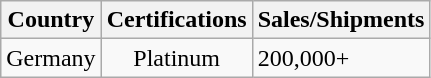<table class="wikitable">
<tr>
<th align="left">Country</th>
<th align="left">Certifications</th>
<th align="left">Sales/Shipments</th>
</tr>
<tr>
<td align="left">Germany</td>
<td style="text-align:center;">Platinum </td>
<td align="left">200,000+</td>
</tr>
</table>
